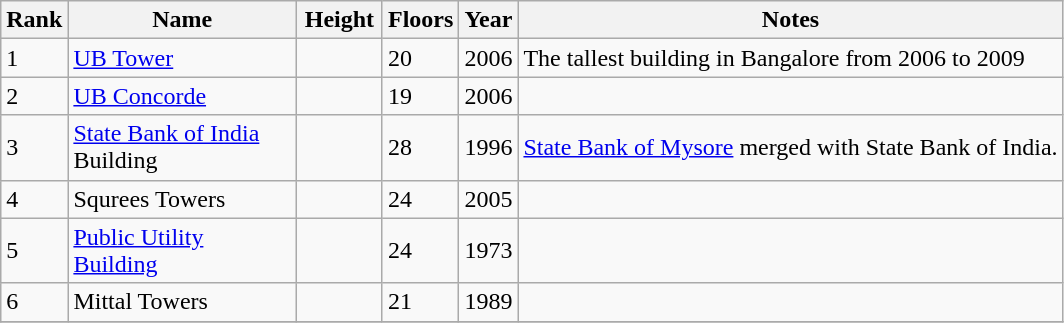<table class="wikitable sortable">
<tr>
<th>Rank</th>
<th width="145">Name</th>
<th width="50">Height</th>
<th>Floors</th>
<th>Year</th>
<th class="unsortable">Notes</th>
</tr>
<tr>
<td>1</td>
<td><a href='#'>UB Tower</a></td>
<td></td>
<td>20</td>
<td>2006</td>
<td>The tallest building in Bangalore from 2006 to 2009</td>
</tr>
<tr>
<td>2</td>
<td><a href='#'>UB Concorde</a></td>
<td></td>
<td>19</td>
<td>2006</td>
<td></td>
</tr>
<tr>
<td>3</td>
<td><a href='#'>State Bank of India</a> Building</td>
<td></td>
<td>28</td>
<td>1996</td>
<td><a href='#'>State Bank of Mysore</a> merged with State Bank of India.</td>
</tr>
<tr>
<td>4</td>
<td>Squrees Towers</td>
<td></td>
<td>24</td>
<td>2005</td>
<td></td>
</tr>
<tr>
<td>5</td>
<td><a href='#'>Public Utility Building</a></td>
<td></td>
<td>24</td>
<td>1973</td>
<td></td>
</tr>
<tr>
<td>6</td>
<td>Mittal Towers</td>
<td></td>
<td>21</td>
<td>1989</td>
<td></td>
</tr>
<tr>
</tr>
</table>
